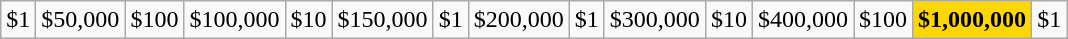<table class="wikitable" style="text-align:center">
<tr>
<td>$1</td>
<td>$50,000</td>
<td>$100</td>
<td>$100,000</td>
<td>$10</td>
<td>$150,000</td>
<td>$1</td>
<td>$200,000</td>
<td>$1</td>
<td>$300,000</td>
<td>$10</td>
<td>$400,000</td>
<td>$100</td>
<td style="background:gold"><strong>$1,000,000</strong></td>
<td>$1</td>
</tr>
</table>
